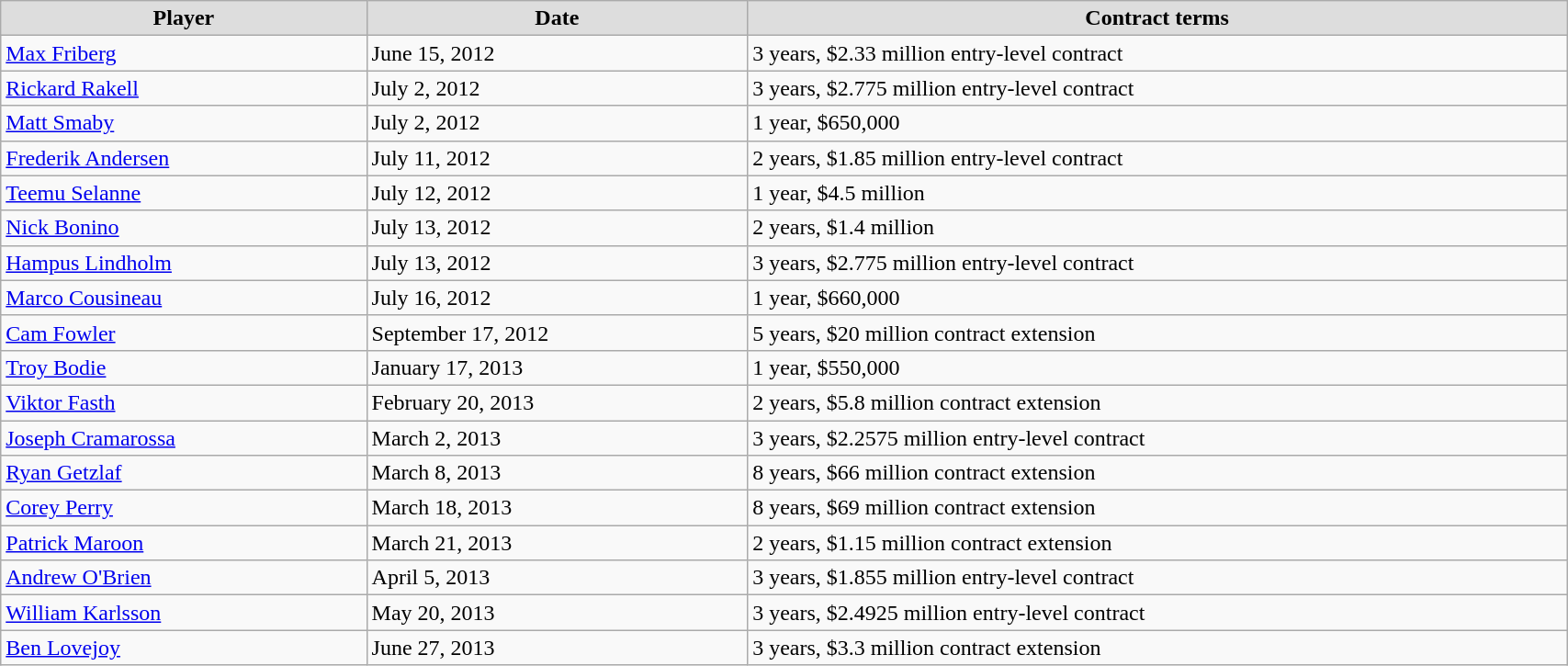<table class="wikitable" style="width:90%;">
<tr style="text-align:center; background:#ddd;">
<td><strong>Player</strong></td>
<td><strong>Date</strong></td>
<td><strong>Contract terms</strong></td>
</tr>
<tr>
<td><a href='#'>Max Friberg</a></td>
<td>June 15, 2012</td>
<td>3 years, $2.33 million entry-level contract</td>
</tr>
<tr>
<td><a href='#'>Rickard Rakell</a></td>
<td>July 2, 2012</td>
<td>3 years, $2.775 million entry-level contract</td>
</tr>
<tr>
<td><a href='#'>Matt Smaby</a></td>
<td>July 2, 2012</td>
<td>1 year, $650,000</td>
</tr>
<tr>
<td><a href='#'>Frederik Andersen</a></td>
<td>July 11, 2012</td>
<td>2 years, $1.85 million entry-level contract</td>
</tr>
<tr>
<td><a href='#'>Teemu Selanne</a></td>
<td>July 12, 2012</td>
<td>1 year, $4.5 million</td>
</tr>
<tr>
<td><a href='#'>Nick Bonino</a></td>
<td>July 13, 2012</td>
<td>2 years, $1.4 million</td>
</tr>
<tr>
<td><a href='#'>Hampus Lindholm</a></td>
<td>July 13, 2012</td>
<td>3 years, $2.775 million entry-level contract</td>
</tr>
<tr>
<td><a href='#'>Marco Cousineau</a></td>
<td>July 16, 2012</td>
<td>1 year, $660,000</td>
</tr>
<tr>
<td><a href='#'>Cam Fowler</a></td>
<td>September 17, 2012</td>
<td>5 years, $20 million contract extension</td>
</tr>
<tr>
<td><a href='#'>Troy Bodie</a></td>
<td>January 17, 2013</td>
<td>1 year, $550,000</td>
</tr>
<tr>
<td><a href='#'>Viktor Fasth</a></td>
<td>February 20, 2013</td>
<td>2 years, $5.8 million contract extension</td>
</tr>
<tr>
<td><a href='#'>Joseph Cramarossa</a></td>
<td>March 2, 2013</td>
<td>3 years, $2.2575 million entry-level contract</td>
</tr>
<tr>
<td><a href='#'>Ryan Getzlaf</a></td>
<td>March 8, 2013</td>
<td>8 years, $66 million contract extension</td>
</tr>
<tr>
<td><a href='#'>Corey Perry</a></td>
<td>March 18, 2013</td>
<td>8 years, $69 million contract extension</td>
</tr>
<tr>
<td><a href='#'>Patrick Maroon</a></td>
<td>March 21, 2013</td>
<td>2 years, $1.15 million contract extension</td>
</tr>
<tr>
<td><a href='#'>Andrew O'Brien</a></td>
<td>April 5, 2013</td>
<td>3 years, $1.855 million entry-level contract</td>
</tr>
<tr>
<td><a href='#'>William Karlsson</a></td>
<td>May 20, 2013</td>
<td>3 years, $2.4925 million entry-level contract</td>
</tr>
<tr>
<td><a href='#'>Ben Lovejoy</a></td>
<td>June 27, 2013</td>
<td>3 years, $3.3 million contract extension</td>
</tr>
</table>
